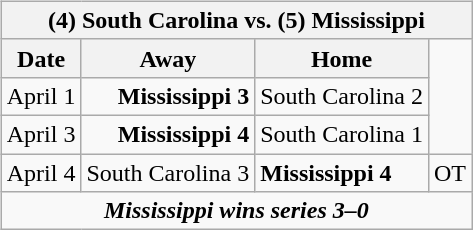<table cellspacing="10">
<tr>
<td valign="top"><br><table class="wikitable">
<tr>
<th bgcolor="#DDDDDD" colspan="4">(4) South Carolina vs. (5) Mississippi</th>
</tr>
<tr>
<th>Date</th>
<th>Away</th>
<th>Home</th>
</tr>
<tr>
<td>April 1</td>
<td align="right"><strong>Mississippi 3</strong></td>
<td>South Carolina 2</td>
</tr>
<tr>
<td>April 3</td>
<td align="right"><strong>Mississippi 4</strong></td>
<td>South Carolina 1</td>
</tr>
<tr>
<td>April 4</td>
<td align="right">South Carolina 3</td>
<td><strong>Mississippi 4</strong></td>
<td>OT</td>
</tr>
<tr align="center">
<td colspan="4"><strong><em>Mississippi wins series 3–0</em></strong></td>
</tr>
</table>
</td>
</tr>
</table>
